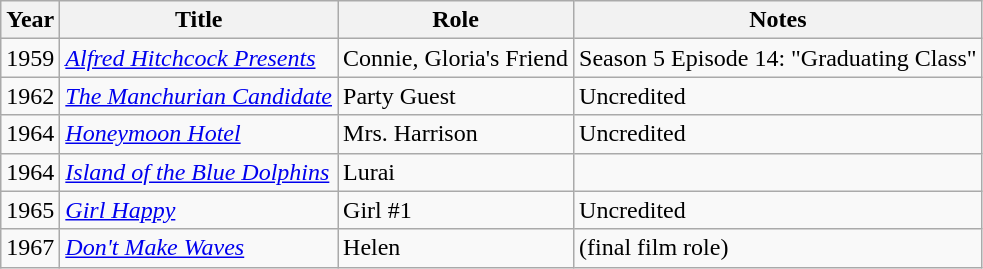<table class="wikitable">
<tr>
<th>Year</th>
<th>Title</th>
<th>Role</th>
<th>Notes</th>
</tr>
<tr>
<td>1959</td>
<td><em><a href='#'>Alfred Hitchcock Presents</a></em></td>
<td>Connie, Gloria's Friend</td>
<td>Season 5 Episode 14: "Graduating Class"</td>
</tr>
<tr>
<td>1962</td>
<td><em><a href='#'>The Manchurian Candidate</a></em></td>
<td>Party Guest</td>
<td>Uncredited</td>
</tr>
<tr>
<td>1964</td>
<td><em><a href='#'>Honeymoon Hotel</a></em></td>
<td>Mrs. Harrison</td>
<td>Uncredited</td>
</tr>
<tr>
<td>1964</td>
<td><em><a href='#'>Island of the Blue Dolphins</a></em></td>
<td>Lurai</td>
<td></td>
</tr>
<tr>
<td>1965</td>
<td><em><a href='#'>Girl Happy</a></em></td>
<td>Girl #1</td>
<td>Uncredited</td>
</tr>
<tr>
<td>1967</td>
<td><em><a href='#'>Don't Make Waves</a></em></td>
<td>Helen</td>
<td>(final film role)</td>
</tr>
</table>
